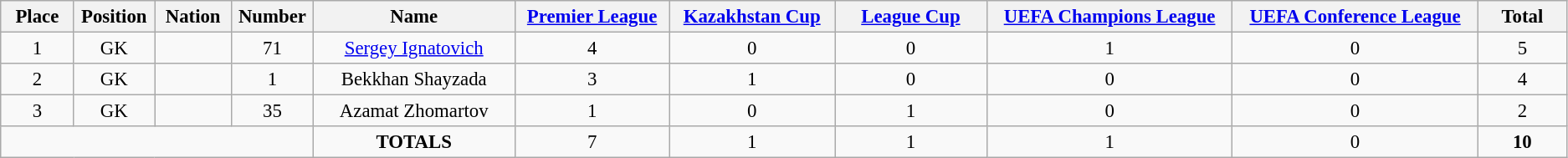<table class="wikitable" style="font-size: 95%; text-align: center;">
<tr>
<th width=60>Place</th>
<th width=60>Position</th>
<th width=60>Nation</th>
<th width=60>Number</th>
<th width=200>Name</th>
<th width=150><a href='#'>Premier League</a></th>
<th width=150><a href='#'>Kazakhstan Cup</a></th>
<th width=150><a href='#'>League Cup</a></th>
<th width=250><a href='#'>UEFA Champions League</a></th>
<th width=250><a href='#'>UEFA Conference League</a></th>
<th width=80>Total</th>
</tr>
<tr>
<td>1</td>
<td>GK</td>
<td></td>
<td>71</td>
<td><a href='#'>Sergey Ignatovich</a></td>
<td>4</td>
<td>0</td>
<td>0</td>
<td>1</td>
<td>0</td>
<td>5</td>
</tr>
<tr>
<td>2</td>
<td>GK</td>
<td></td>
<td>1</td>
<td>Bekkhan Shayzada</td>
<td>3</td>
<td>1</td>
<td>0</td>
<td>0</td>
<td>0</td>
<td>4</td>
</tr>
<tr>
<td>3</td>
<td>GK</td>
<td></td>
<td>35</td>
<td>Azamat Zhomartov</td>
<td>1</td>
<td>0</td>
<td>1</td>
<td>0</td>
<td>0</td>
<td>2</td>
</tr>
<tr>
<td colspan="4"></td>
<td><strong>TOTALS</strong></td>
<td>7</td>
<td>1</td>
<td>1</td>
<td>1</td>
<td>0</td>
<td><strong>10</strong></td>
</tr>
</table>
